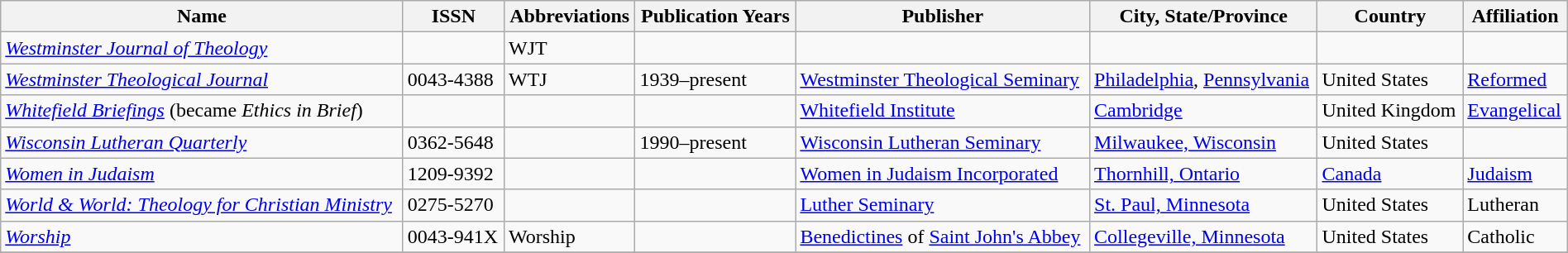<table class="wikitable sortable" style="width: 100%;">
<tr>
<th>Name</th>
<th>ISSN</th>
<th>Abbreviations</th>
<th>Publication Years</th>
<th>Publisher</th>
<th>City, State/Province</th>
<th>Country</th>
<th>Affiliation</th>
</tr>
<tr>
<td><em><a href='#'>Westminster Journal of Theology</a></em></td>
<td></td>
<td>WJT</td>
<td></td>
<td></td>
<td></td>
<td></td>
<td></td>
</tr>
<tr>
<td><em><a href='#'>Westminster Theological Journal</a></em></td>
<td>0043-4388</td>
<td>WTJ</td>
<td>1939–present</td>
<td><a href='#'>Westminster Theological Seminary</a></td>
<td><a href='#'>Philadelphia</a>, <a href='#'>Pennsylvania</a></td>
<td>United States</td>
<td><a href='#'>Reformed</a></td>
</tr>
<tr>
<td><em><a href='#'>Whitefield Briefings</a></em> (became <em>Ethics in Brief</em>)</td>
<td></td>
<td></td>
<td></td>
<td><a href='#'>Whitefield Institute</a></td>
<td><a href='#'>Cambridge</a></td>
<td>United Kingdom</td>
<td><a href='#'>Evangelical</a></td>
</tr>
<tr>
<td><em><a href='#'>Wisconsin Lutheran Quarterly</a></em></td>
<td>0362-5648</td>
<td></td>
<td>1990–present</td>
<td><a href='#'>Wisconsin Lutheran Seminary</a></td>
<td><a href='#'>Milwaukee, Wisconsin</a></td>
<td>United States</td>
<td></td>
</tr>
<tr>
<td><em><a href='#'>Women in Judaism</a></em></td>
<td>1209-9392</td>
<td></td>
<td></td>
<td><a href='#'>Women in Judaism Incorporated</a></td>
<td><a href='#'>Thornhill, Ontario</a></td>
<td><a href='#'>Canada</a></td>
<td><a href='#'>Judaism</a></td>
</tr>
<tr>
<td><em><a href='#'>World & World: Theology for Christian Ministry</a></em></td>
<td>0275-5270</td>
<td></td>
<td></td>
<td><a href='#'>Luther Seminary</a></td>
<td><a href='#'>St. Paul, Minnesota</a></td>
<td>United States</td>
<td>Lutheran</td>
</tr>
<tr>
<td><em><a href='#'>Worship</a></em></td>
<td>0043-941X</td>
<td>Worship</td>
<td></td>
<td><a href='#'>Benedictines</a> of <a href='#'>Saint John's Abbey</a></td>
<td><a href='#'>Collegeville, Minnesota</a></td>
<td>United States</td>
<td>Catholic</td>
</tr>
<tr>
</tr>
</table>
